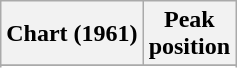<table class="wikitable sortable plainrowheaders" style="text-align:center">
<tr>
<th>Chart (1961)</th>
<th>Peak<br>position</th>
</tr>
<tr>
</tr>
<tr>
</tr>
<tr>
</tr>
</table>
